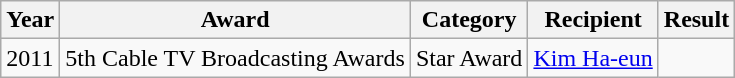<table class="wikitable">
<tr>
<th>Year</th>
<th>Award</th>
<th>Category</th>
<th>Recipient</th>
<th>Result</th>
</tr>
<tr>
<td>2011</td>
<td>5th Cable TV Broadcasting Awards</td>
<td>Star Award</td>
<td><a href='#'>Kim Ha-eun</a></td>
<td></td>
</tr>
</table>
